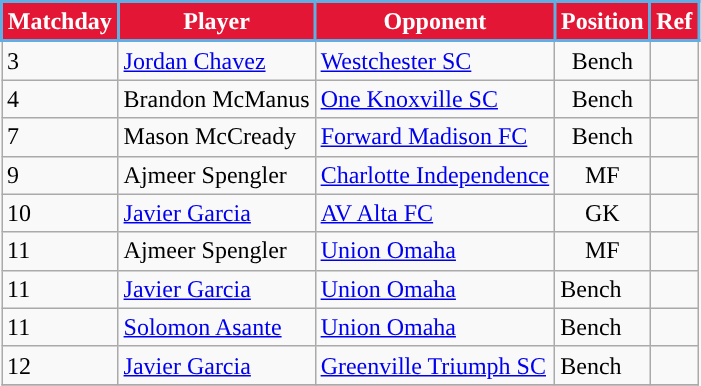<table class=wikitable>
<tr>
<th style="background:#E31735; color:#FFFFFF; border:2px solid #5FAFE4;">Matchday</th>
<th style="background:#E31735; color:#FFFFFF; border:2px solid #5FAFE4;">Player</th>
<th style="background:#E31735; color:#FFFFFF; border:2px solid #5FAFE4;">Opponent</th>
<th style="background:#E31735; color:#FFFFFF; border:2px solid #5FAFE4;">Position</th>
<th style="background:#E31735; color:#FFFFFF; border:2px solid #5FAFE4;">Ref</th>
</tr>
<tr>
<td>3</td>
<td> <a href='#'>Jordan Chavez</a></td>
<td><a href='#'>Westchester SC</a></td>
<td align=center>Bench</td>
<td style="text-align:center"></td>
</tr>
<tr>
<td>4</td>
<td> Brandon McManus</td>
<td><a href='#'>One Knoxville SC</a></td>
<td align=center>Bench</td>
<td style="text-align:center"></td>
</tr>
<tr>
<td>7</td>
<td> Mason McCready</td>
<td><a href='#'>Forward Madison FC</a></td>
<td align=center>Bench</td>
<td style="text-align:center"></td>
</tr>
<tr>
<td>9</td>
<td> Ajmeer Spengler</td>
<td><a href='#'>Charlotte Independence</a></td>
<td align=center>MF</td>
<td style="text-align:center"></td>
</tr>
<tr>
<td>10</td>
<td> <a href='#'>Javier Garcia</a></td>
<td><a href='#'>AV Alta FC</a></td>
<td align=center>GK</td>
<td style="text-align:center"></td>
</tr>
<tr>
<td>11</td>
<td> Ajmeer Spengler</td>
<td><a href='#'>Union Omaha</a></td>
<td align=center>MF</td>
<td style="text-align:center"></td>
</tr>
<tr>
<td>11</td>
<td> <a href='#'>Javier Garcia</a></td>
<td><a href='#'>Union Omaha</a></td>
<td>Bench</td>
<td style="text-align:center"></td>
</tr>
<tr>
<td>11</td>
<td> <a href='#'>Solomon Asante</a></td>
<td><a href='#'>Union Omaha</a></td>
<td>Bench</td>
<td style="text-align:center"></td>
</tr>
<tr>
<td>12</td>
<td> <a href='#'>Javier Garcia</a></td>
<td><a href='#'>Greenville Triumph SC</a></td>
<td>Bench</td>
<td style="text-align:center"></td>
</tr>
<tr>
</tr>
</table>
